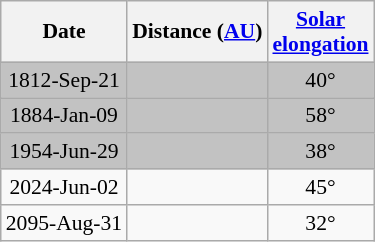<table class="wikitable sortable floatright" style="text-align:center; font-size: 0.9em;">
<tr>
<th>Date</th>
<th>Distance (<a href='#'>AU</a>)</th>
<th><a href='#'>Solar<br>elongation</a></th>
</tr>
<tr bgcolor=#c2c2c2>
<td>1812-Sep-21</td>
<td></td>
<td>40°</td>
</tr>
<tr bgcolor=#c2c2c2>
<td>1884-Jan-09</td>
<td></td>
<td>58°</td>
</tr>
<tr bgcolor=#c2c2c2>
<td>1954-Jun-29</td>
<td></td>
<td>38°</td>
</tr>
<tr>
<td>2024-Jun-02</td>
<td></td>
<td>45°</td>
</tr>
<tr>
<td>2095-Aug-31</td>
<td></td>
<td>32°</td>
</tr>
</table>
